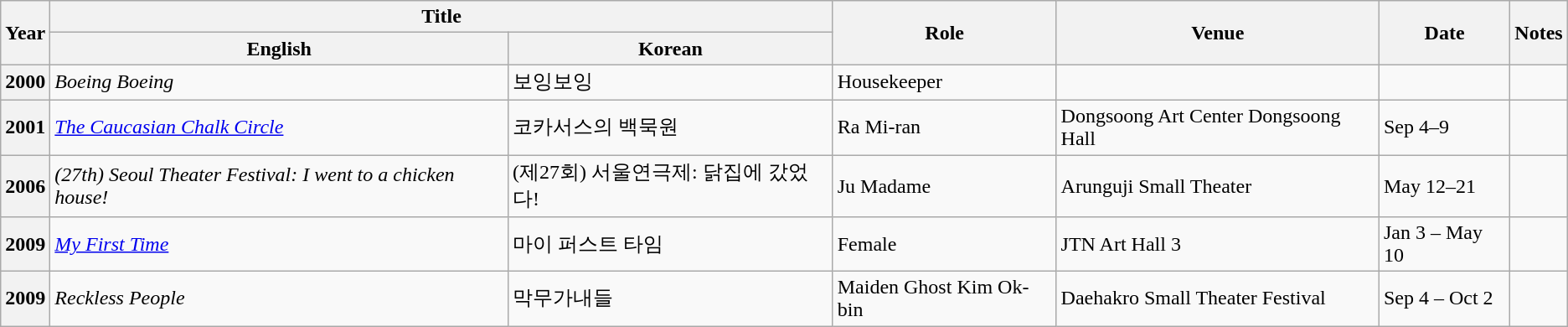<table class="wikitable plainrowheaders sortable">
<tr>
<th rowspan="2">Year</th>
<th colspan="2">Title</th>
<th rowspan="2">Role</th>
<th rowspan="2">Venue</th>
<th rowspan="2">Date</th>
<th rowspan="2">Notes</th>
</tr>
<tr>
<th>English</th>
<th>Korean</th>
</tr>
<tr>
<th scope="row" rowspan="1">2000</th>
<td><em>Boeing Boeing</em></td>
<td>보잉보잉</td>
<td>Housekeeper</td>
<td></td>
<td></td>
<td></td>
</tr>
<tr>
<th scope="row" rowspan="1">2001</th>
<td><em><a href='#'>The Caucasian Chalk Circle</a></em></td>
<td>코카서스의 백묵원</td>
<td>Ra Mi-ran</td>
<td>Dongsoong Art Center Dongsoong Hall</td>
<td>Sep 4–9</td>
<td></td>
</tr>
<tr>
<th scope="row">2006</th>
<td><em>(27th) Seoul Theater Festival: I went to a chicken house! </em></td>
<td>(제27회) 서울연극제: 닭집에 갔었다!</td>
<td>Ju Madame</td>
<td>Arunguji Small Theater</td>
<td>May 12–21</td>
<td></td>
</tr>
<tr>
<th scope="row" rowspan="1">2009</th>
<td><em><a href='#'>My First Time</a></em></td>
<td>마이 퍼스트 타임</td>
<td>Female</td>
<td>JTN Art Hall 3</td>
<td>Jan 3 – May 10</td>
<td></td>
</tr>
<tr>
<th scope="row" rowspan="1">2009</th>
<td><em>Reckless People</em></td>
<td>막무가내들</td>
<td>Maiden Ghost Kim Ok-bin</td>
<td>Daehakro Small Theater Festival</td>
<td>Sep 4 – Oct 2</td>
<td></td>
</tr>
</table>
